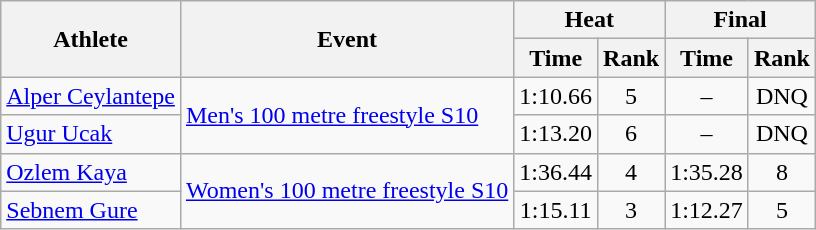<table class=wikitable>
<tr>
<th rowspan="2">Athlete</th>
<th rowspan="2">Event</th>
<th colspan="2">Heat</th>
<th colspan="2">Final</th>
</tr>
<tr>
<th>Time</th>
<th>Rank</th>
<th>Time</th>
<th>Rank</th>
</tr>
<tr align=center>
<td align=left><a href='#'>Alper Ceylantepe</a></td>
<td align=left rowspan=2><a href='#'>Men's 100 metre freestyle S10</a></td>
<td>1:10.66</td>
<td>5</td>
<td>–</td>
<td>DNQ</td>
</tr>
<tr align=center>
<td align=left><a href='#'>Ugur Ucak</a></td>
<td>1:13.20</td>
<td>6</td>
<td>–</td>
<td>DNQ</td>
</tr>
<tr align=center>
<td align=left><a href='#'>Ozlem Kaya</a></td>
<td align=left rowspan=2><a href='#'>Women's 100 metre freestyle S10</a></td>
<td>1:36.44</td>
<td>4</td>
<td>1:35.28</td>
<td>8</td>
</tr>
<tr align=center>
<td align=left><a href='#'>Sebnem Gure</a></td>
<td>1:15.11</td>
<td>3</td>
<td>1:12.27</td>
<td>5</td>
</tr>
</table>
